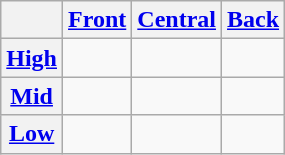<table class="wikitable" style="text-align: center">
<tr>
<th></th>
<th><a href='#'>Front</a></th>
<th><a href='#'>Central</a></th>
<th><a href='#'>Back</a></th>
</tr>
<tr>
<th><a href='#'>High</a></th>
<td></td>
<td></td>
<td></td>
</tr>
<tr>
<th><a href='#'>Mid</a></th>
<td></td>
<td></td>
<td></td>
</tr>
<tr>
<th><a href='#'>Low</a></th>
<td></td>
<td></td>
<td></td>
</tr>
</table>
